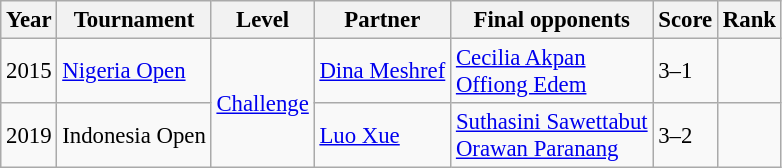<table class="sortable wikitable" style="font-size: 95%;">
<tr>
<th>Year</th>
<th>Tournament</th>
<th>Level</th>
<th>Partner</th>
<th>Final opponents</th>
<th>Score</th>
<th>Rank</th>
</tr>
<tr>
<td>2015</td>
<td><a href='#'>Nigeria Open</a></td>
<td rowspan=2><a href='#'>Challenge</a></td>
<td><a href='#'>Dina Meshref</a></td>
<td><a href='#'>Cecilia Akpan</a><br><a href='#'>Offiong Edem</a></td>
<td>3–1</td>
<td></td>
</tr>
<tr>
<td>2019</td>
<td>Indonesia Open</td>
<td><a href='#'>Luo Xue</a></td>
<td><a href='#'>Suthasini Sawettabut</a><br><a href='#'>Orawan Paranang</a></td>
<td>3–2</td>
<td></td>
</tr>
</table>
